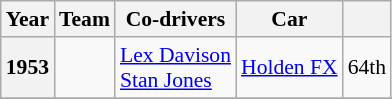<table class="wikitable" style="text-align:center; font-size:90%">
<tr>
<th>Year</th>
<th>Team</th>
<th>Co-drivers</th>
<th>Car</th>
<th></th>
</tr>
<tr>
<th>1953</th>
<td align="left"></td>
<td align="left"> <a href='#'>Lex Davison</a><br> <a href='#'>Stan Jones</a></td>
<td align="left"><a href='#'>Holden FX</a></td>
<td>64th</td>
</tr>
<tr>
</tr>
</table>
